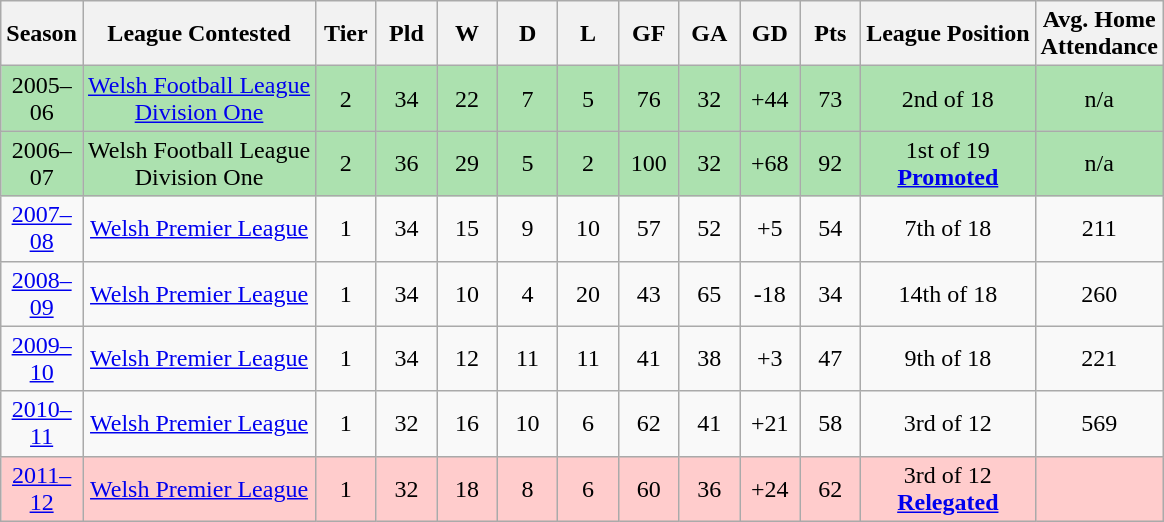<table class="wikitable" style="text-align: center;">
<tr>
<th width="33">Season<br></th>
<th align="center">League Contested</th>
<th width="33">Tier<br></th>
<th width="33">Pld<br></th>
<th width="33">W<br></th>
<th width="33">D<br></th>
<th width="33">L<br></th>
<th width="33">GF<br></th>
<th width="33">GA<br></th>
<th width="33">GD<br></th>
<th width="33">Pts<br></th>
<th align="center">League Position<br></th>
<th align="center">Avg. Home<br>Attendance<br></th>
</tr>
<tr bgcolor="#ACE1AF" align="center">
<td>2005–06</td>
<td><a href='#'>Welsh Football League</a><br><a href='#'>Division One</a></td>
<td>2</td>
<td>34</td>
<td>22</td>
<td>7</td>
<td>5</td>
<td>76</td>
<td>32</td>
<td>+44</td>
<td>73</td>
<td>2nd of 18</td>
<td>n/a</td>
</tr>
<tr bgcolor="#ACE1AF" align="center">
<td>2006–07</td>
<td>Welsh Football League<br>Division One</td>
<td>2</td>
<td>36</td>
<td>29</td>
<td>5</td>
<td>2</td>
<td>100</td>
<td>32</td>
<td>+68</td>
<td>92</td>
<td>1st of 19<br><strong><a href='#'>Promoted</a></strong></td>
<td>n/a</td>
</tr>
<tr>
<td><a href='#'>2007–08</a></td>
<td><a href='#'>Welsh Premier League</a></td>
<td>1</td>
<td>34</td>
<td>15</td>
<td>9</td>
<td>10</td>
<td>57</td>
<td>52</td>
<td>+5</td>
<td>54</td>
<td>7th of 18</td>
<td>211</td>
</tr>
<tr>
<td><a href='#'>2008–09</a></td>
<td><a href='#'>Welsh Premier League</a></td>
<td>1</td>
<td>34</td>
<td>10</td>
<td>4</td>
<td>20</td>
<td>43</td>
<td>65</td>
<td>-18</td>
<td>34</td>
<td>14th of 18</td>
<td>260</td>
</tr>
<tr>
<td><a href='#'>2009–10</a></td>
<td><a href='#'>Welsh Premier League</a></td>
<td>1</td>
<td>34</td>
<td>12</td>
<td>11</td>
<td>11</td>
<td>41</td>
<td>38</td>
<td>+3</td>
<td>47</td>
<td>9th of 18</td>
<td>221</td>
</tr>
<tr>
<td><a href='#'>2010–11</a></td>
<td><a href='#'>Welsh Premier League</a></td>
<td>1</td>
<td>32</td>
<td>16</td>
<td>10</td>
<td>6</td>
<td>62</td>
<td>41</td>
<td>+21</td>
<td>58</td>
<td>3rd of 12</td>
<td>569</td>
</tr>
<tr bgcolor="#FFCCCC" align="center">
<td><a href='#'>2011–12</a></td>
<td><a href='#'>Welsh Premier League</a></td>
<td>1</td>
<td>32</td>
<td>18</td>
<td>8</td>
<td>6</td>
<td>60</td>
<td>36</td>
<td>+24</td>
<td>62</td>
<td>3rd of 12<br><strong><a href='#'>Relegated</a></strong></td>
<td></td>
</tr>
</table>
